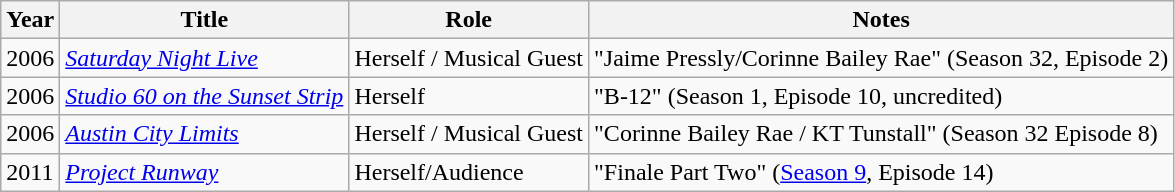<table class="wikitable sortable">
<tr>
<th>Year</th>
<th>Title</th>
<th>Role</th>
<th class="unsortable">Notes</th>
</tr>
<tr>
<td>2006</td>
<td><em><a href='#'>Saturday Night Live</a></em></td>
<td>Herself / Musical Guest</td>
<td>"Jaime Pressly/Corinne Bailey Rae" (Season 32, Episode 2)</td>
</tr>
<tr>
<td>2006</td>
<td><em><a href='#'>Studio 60 on the Sunset Strip</a></em></td>
<td>Herself</td>
<td>"B-12" (Season 1, Episode 10, uncredited)</td>
</tr>
<tr>
<td>2006</td>
<td><em><a href='#'>Austin City Limits</a> </em></td>
<td>Herself / Musical Guest</td>
<td>"Corinne Bailey Rae / KT Tunstall" (Season 32 Episode 8)</td>
</tr>
<tr>
<td>2011</td>
<td><em><a href='#'>Project Runway</a></em></td>
<td>Herself/Audience</td>
<td>"Finale Part Two" (<a href='#'>Season 9</a>, Episode 14)</td>
</tr>
</table>
